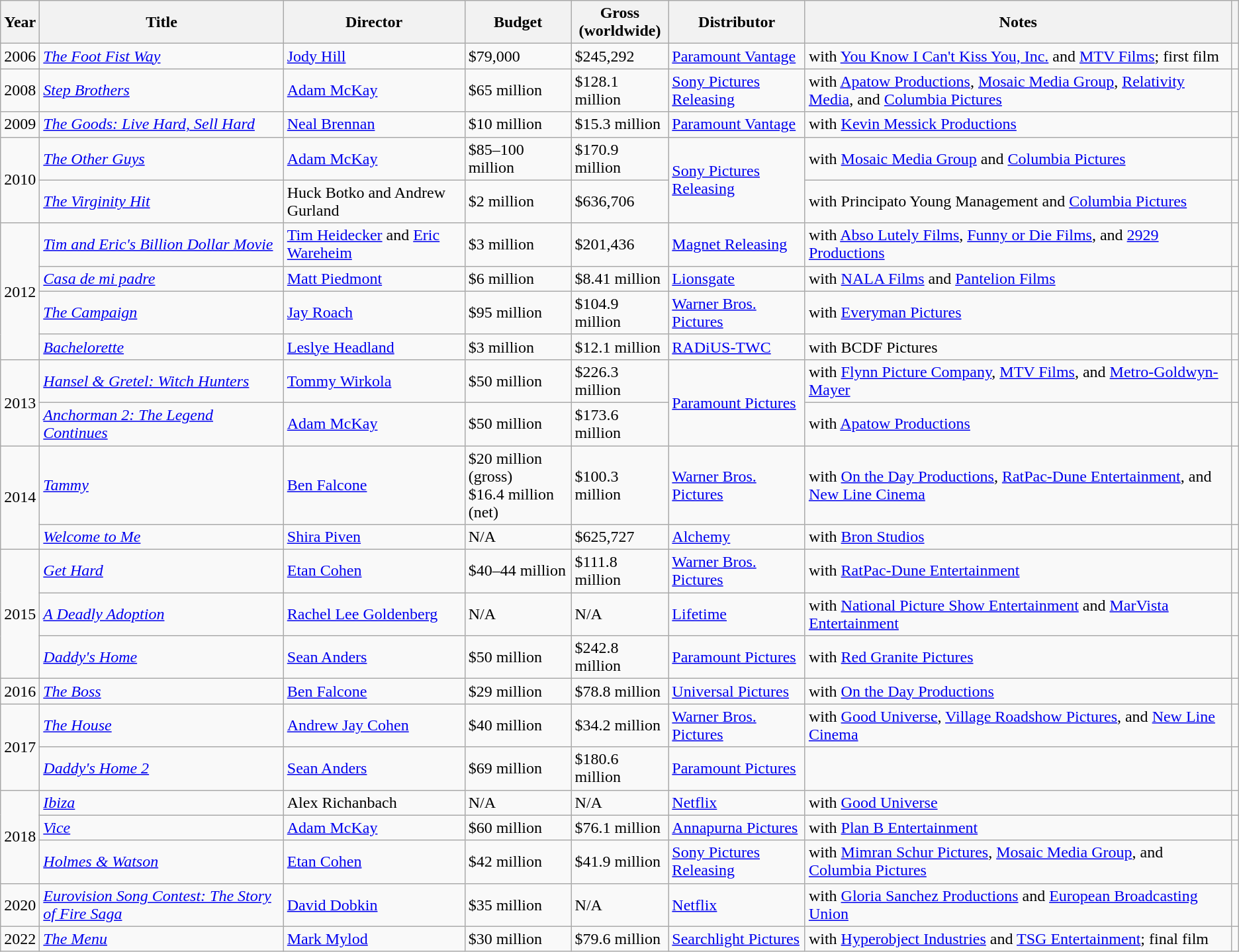<table class="wikitable sortable">
<tr>
<th>Year</th>
<th>Title</th>
<th>Director</th>
<th>Budget</th>
<th>Gross<br>(worldwide)</th>
<th>Distributor</th>
<th class="unsortable">Notes</th>
<th class="unsortable"></th>
</tr>
<tr>
<td>2006</td>
<td><em><a href='#'>The Foot Fist Way</a></em></td>
<td><a href='#'>Jody Hill</a></td>
<td>$79,000</td>
<td>$245,292</td>
<td><a href='#'>Paramount Vantage</a></td>
<td>with <a href='#'>You Know I Can't Kiss You, Inc.</a> and <a href='#'>MTV Films</a>; first film</td>
<td></td>
</tr>
<tr>
<td>2008</td>
<td><em><a href='#'>Step Brothers</a></em></td>
<td><a href='#'>Adam McKay</a></td>
<td>$65 million</td>
<td>$128.1 million</td>
<td><a href='#'>Sony Pictures Releasing</a></td>
<td>with <a href='#'>Apatow Productions</a>, <a href='#'>Mosaic Media Group</a>, <a href='#'>Relativity Media</a>, and <a href='#'>Columbia Pictures</a></td>
<td></td>
</tr>
<tr>
<td>2009</td>
<td><em><a href='#'>The Goods: Live Hard, Sell Hard</a></em></td>
<td><a href='#'>Neal Brennan</a></td>
<td>$10 million</td>
<td>$15.3 million</td>
<td><a href='#'>Paramount Vantage</a></td>
<td>with <a href='#'>Kevin Messick Productions</a></td>
<td></td>
</tr>
<tr>
<td rowspan="2">2010</td>
<td><em><a href='#'>The Other Guys</a></em></td>
<td><a href='#'>Adam McKay</a></td>
<td>$85–100 million</td>
<td>$170.9 million</td>
<td rowspan="2"><a href='#'>Sony Pictures Releasing</a></td>
<td>with <a href='#'>Mosaic Media Group</a> and <a href='#'>Columbia Pictures</a></td>
<td></td>
</tr>
<tr>
<td><em><a href='#'>The Virginity Hit</a></em></td>
<td>Huck Botko and Andrew Gurland</td>
<td>$2 million</td>
<td>$636,706</td>
<td>with Principato Young Management and <a href='#'>Columbia Pictures</a></td>
<td></td>
</tr>
<tr>
<td rowspan="4">2012</td>
<td><em><a href='#'>Tim and Eric's Billion Dollar Movie</a></em></td>
<td><a href='#'>Tim Heidecker</a> and <a href='#'>Eric Wareheim</a></td>
<td>$3 million</td>
<td>$201,436</td>
<td><a href='#'>Magnet Releasing</a></td>
<td>with <a href='#'>Abso Lutely Films</a>, <a href='#'>Funny or Die Films</a>, and <a href='#'>2929 Productions</a></td>
<td></td>
</tr>
<tr>
<td><em><a href='#'>Casa de mi padre</a></em></td>
<td><a href='#'>Matt Piedmont</a></td>
<td>$6 million</td>
<td>$8.41 million</td>
<td><a href='#'>Lionsgate</a></td>
<td>with <a href='#'>NALA Films</a> and <a href='#'>Pantelion Films</a></td>
<td></td>
</tr>
<tr>
<td><em><a href='#'>The Campaign</a></em></td>
<td><a href='#'>Jay Roach</a></td>
<td>$95 million</td>
<td>$104.9 million</td>
<td><a href='#'>Warner Bros. Pictures</a></td>
<td>with <a href='#'>Everyman Pictures</a></td>
<td></td>
</tr>
<tr>
<td><em><a href='#'>Bachelorette</a></em></td>
<td><a href='#'>Leslye Headland</a></td>
<td>$3 million</td>
<td>$12.1 million</td>
<td><a href='#'>RADiUS-TWC</a></td>
<td>with BCDF Pictures</td>
<td></td>
</tr>
<tr>
<td rowspan="2">2013</td>
<td><em><a href='#'>Hansel & Gretel: Witch Hunters</a></em></td>
<td><a href='#'>Tommy Wirkola</a></td>
<td>$50 million</td>
<td>$226.3 million</td>
<td rowspan="2"><a href='#'>Paramount Pictures</a></td>
<td>with <a href='#'>Flynn Picture Company</a>, <a href='#'>MTV Films</a>, and <a href='#'>Metro-Goldwyn-Mayer</a></td>
<td></td>
</tr>
<tr>
<td><em><a href='#'>Anchorman 2: The Legend Continues</a></em></td>
<td><a href='#'>Adam McKay</a></td>
<td>$50 million</td>
<td>$173.6 million</td>
<td>with <a href='#'>Apatow Productions</a></td>
<td></td>
</tr>
<tr>
<td rowspan="2">2014</td>
<td><em><a href='#'>Tammy</a></em></td>
<td><a href='#'>Ben Falcone</a></td>
<td>$20 million (gross)<br>$16.4 million (net)</td>
<td>$100.3 million</td>
<td><a href='#'>Warner Bros. Pictures</a></td>
<td>with <a href='#'>On the Day Productions</a>, <a href='#'>RatPac-Dune Entertainment</a>, and <a href='#'>New Line Cinema</a></td>
<td></td>
</tr>
<tr>
<td><em><a href='#'>Welcome to Me</a></em></td>
<td><a href='#'>Shira Piven</a></td>
<td>N/A</td>
<td>$625,727</td>
<td><a href='#'>Alchemy</a></td>
<td>with <a href='#'>Bron Studios</a></td>
<td></td>
</tr>
<tr>
<td rowspan="3">2015</td>
<td><em><a href='#'>Get Hard</a></em></td>
<td><a href='#'>Etan Cohen</a></td>
<td>$40–44 million</td>
<td>$111.8 million</td>
<td><a href='#'>Warner Bros. Pictures</a></td>
<td>with <a href='#'>RatPac-Dune Entertainment</a></td>
<td></td>
</tr>
<tr>
<td><em><a href='#'>A Deadly Adoption</a></em></td>
<td><a href='#'>Rachel Lee Goldenberg</a></td>
<td>N/A</td>
<td>N/A</td>
<td><a href='#'>Lifetime</a></td>
<td>with <a href='#'>National Picture Show Entertainment</a> and <a href='#'>MarVista Entertainment</a></td>
<td></td>
</tr>
<tr>
<td><em><a href='#'>Daddy's Home</a></em></td>
<td><a href='#'>Sean Anders</a></td>
<td>$50 million</td>
<td>$242.8 million</td>
<td><a href='#'>Paramount Pictures</a></td>
<td>with <a href='#'>Red Granite Pictures</a></td>
<td></td>
</tr>
<tr>
<td>2016</td>
<td><em><a href='#'>The Boss</a></em></td>
<td><a href='#'>Ben Falcone</a></td>
<td>$29 million</td>
<td>$78.8 million</td>
<td><a href='#'>Universal Pictures</a></td>
<td>with <a href='#'>On the Day Productions</a></td>
<td></td>
</tr>
<tr>
<td rowspan="2">2017</td>
<td><em><a href='#'>The House</a></em></td>
<td><a href='#'>Andrew Jay Cohen</a></td>
<td>$40 million</td>
<td>$34.2 million</td>
<td><a href='#'>Warner Bros. Pictures</a></td>
<td>with <a href='#'>Good Universe</a>, <a href='#'>Village Roadshow Pictures</a>, and <a href='#'>New Line Cinema</a></td>
<td></td>
</tr>
<tr>
<td><em><a href='#'>Daddy's Home 2</a></em></td>
<td><a href='#'>Sean Anders</a></td>
<td>$69 million</td>
<td>$180.6 million</td>
<td><a href='#'>Paramount Pictures</a></td>
<td></td>
<td></td>
</tr>
<tr>
<td rowspan="3">2018</td>
<td><em><a href='#'>Ibiza</a></em></td>
<td>Alex Richanbach</td>
<td>N/A</td>
<td>N/A</td>
<td><a href='#'>Netflix</a></td>
<td>with <a href='#'>Good Universe</a></td>
<td></td>
</tr>
<tr>
<td><em><a href='#'>Vice</a></em></td>
<td><a href='#'>Adam McKay</a></td>
<td>$60 million</td>
<td>$76.1 million</td>
<td><a href='#'>Annapurna Pictures</a></td>
<td>with <a href='#'>Plan B Entertainment</a></td>
<td></td>
</tr>
<tr>
<td><em><a href='#'>Holmes & Watson</a></em></td>
<td><a href='#'>Etan Cohen</a></td>
<td>$42 million</td>
<td>$41.9 million</td>
<td><a href='#'>Sony Pictures Releasing</a></td>
<td>with <a href='#'>Mimran Schur Pictures</a>, <a href='#'>Mosaic Media Group</a>, and <a href='#'>Columbia Pictures</a></td>
<td></td>
</tr>
<tr>
<td>2020</td>
<td><em><a href='#'>Eurovision Song Contest: The Story of Fire Saga</a></em></td>
<td><a href='#'>David Dobkin</a></td>
<td>$35 million</td>
<td>N/A</td>
<td><a href='#'>Netflix</a></td>
<td>with <a href='#'>Gloria Sanchez Productions</a> and <a href='#'>European Broadcasting Union</a></td>
<td></td>
</tr>
<tr>
<td>2022</td>
<td><em><a href='#'>The Menu</a></em></td>
<td><a href='#'>Mark Mylod</a></td>
<td>$30 million</td>
<td>$79.6 million</td>
<td><a href='#'>Searchlight Pictures</a></td>
<td>with <a href='#'>Hyperobject Industries</a> and <a href='#'>TSG Entertainment</a>; final film</td>
<td></td>
</tr>
</table>
